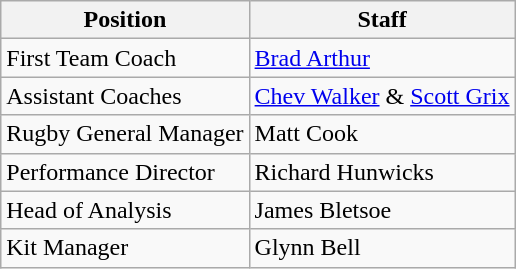<table class="wikitable">
<tr>
<th>Position</th>
<th>Staff</th>
</tr>
<tr>
<td>First Team Coach</td>
<td> <a href='#'>Brad Arthur</a></td>
</tr>
<tr>
<td>Assistant Coaches</td>
<td> <a href='#'>Chev Walker</a> & <a href='#'>Scott Grix</a></td>
</tr>
<tr>
<td>Rugby General Manager</td>
<td> Matt Cook</td>
</tr>
<tr>
<td>Performance Director</td>
<td> Richard Hunwicks</td>
</tr>
<tr>
<td>Head of Analysis</td>
<td> James Bletsoe</td>
</tr>
<tr>
<td>Kit Manager</td>
<td> Glynn Bell</td>
</tr>
</table>
